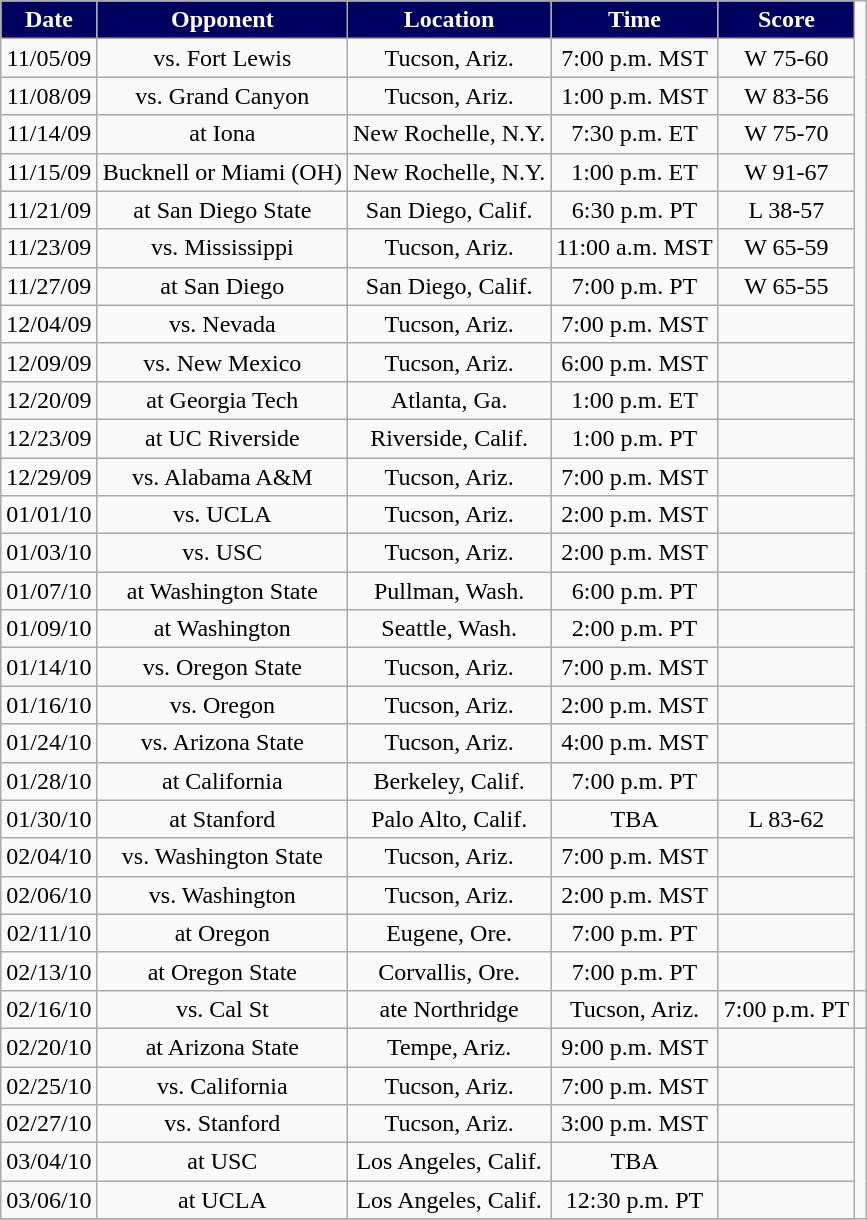<table class="wikitable" style="text-align:center">
<tr>
<th style="background:#000060;color:#FFFFFF;">Date</th>
<th style="background:#000060;color:#FFFFFF;">Opponent</th>
<th style="background:#000060;color:#FFFFFF;">Location</th>
<th style="background:#000060;color:#FFFFFF;">Time</th>
<th style="background:#000060;color:#FFFFFF;">Score</th>
</tr>
<tr>
<td>11/05/09</td>
<td>vs. Fort Lewis</td>
<td>Tucson, Ariz.</td>
<td>7:00 p.m. MST</td>
<td>W 75-60</td>
</tr>
<tr>
<td>11/08/09</td>
<td>vs. Grand Canyon</td>
<td>Tucson, Ariz.</td>
<td>1:00 p.m. MST</td>
<td>W 83-56</td>
</tr>
<tr>
<td>11/14/09</td>
<td>at Iona</td>
<td>New Rochelle, N.Y.</td>
<td>7:30 p.m. ET</td>
<td>W 75-70</td>
</tr>
<tr>
<td>11/15/09</td>
<td>Bucknell or Miami (OH)</td>
<td>New Rochelle, N.Y.</td>
<td>1:00 p.m. ET</td>
<td>W 91-67</td>
</tr>
<tr>
<td>11/21/09</td>
<td>at San Diego State</td>
<td>San Diego, Calif.</td>
<td>6:30 p.m. PT</td>
<td>L 38-57</td>
</tr>
<tr>
<td>11/23/09</td>
<td>vs. Mississippi</td>
<td>Tucson, Ariz.</td>
<td>11:00 a.m. MST</td>
<td>W 65-59</td>
</tr>
<tr>
<td>11/27/09</td>
<td>at San Diego</td>
<td>San Diego, Calif.</td>
<td>7:00 p.m. PT</td>
<td>W 65-55</td>
</tr>
<tr>
<td>12/04/09</td>
<td>vs. Nevada</td>
<td>Tucson, Ariz.</td>
<td>7:00 p.m. MST</td>
<td></td>
</tr>
<tr>
<td>12/09/09</td>
<td>vs. New Mexico</td>
<td>Tucson, Ariz.</td>
<td>6:00 p.m. MST</td>
<td></td>
</tr>
<tr>
<td>12/20/09</td>
<td>at Georgia Tech</td>
<td>Atlanta, Ga.</td>
<td>1:00 p.m. ET</td>
<td></td>
</tr>
<tr>
<td>12/23/09</td>
<td>at UC Riverside</td>
<td>Riverside, Calif.</td>
<td>1:00 p.m. PT</td>
<td></td>
</tr>
<tr>
<td>12/29/09</td>
<td>vs. Alabama A&M</td>
<td>Tucson, Ariz.</td>
<td>7:00 p.m. MST</td>
<td></td>
</tr>
<tr>
<td>01/01/10</td>
<td>vs. UCLA</td>
<td>Tucson, Ariz.</td>
<td>2:00 p.m. MST</td>
<td></td>
</tr>
<tr>
<td>01/03/10</td>
<td>vs. USC</td>
<td>Tucson, Ariz.</td>
<td>2:00 p.m. MST</td>
<td></td>
</tr>
<tr>
<td>01/07/10</td>
<td>at Washington State</td>
<td>Pullman, Wash.</td>
<td>6:00 p.m. PT</td>
<td></td>
</tr>
<tr>
<td>01/09/10</td>
<td>at Washington</td>
<td>Seattle, Wash.</td>
<td>2:00 p.m. PT</td>
<td></td>
</tr>
<tr>
<td>01/14/10</td>
<td>vs. Oregon State</td>
<td>Tucson, Ariz.</td>
<td>7:00 p.m. MST</td>
<td></td>
</tr>
<tr>
<td>01/16/10</td>
<td>vs. Oregon</td>
<td>Tucson, Ariz.</td>
<td>2:00 p.m. MST</td>
<td></td>
</tr>
<tr>
<td>01/24/10</td>
<td>vs. Arizona State</td>
<td>Tucson, Ariz.</td>
<td>4:00 p.m. MST</td>
<td></td>
</tr>
<tr>
<td>01/28/10</td>
<td>at California</td>
<td>Berkeley, Calif.</td>
<td>7:00 p.m. PT</td>
<td></td>
</tr>
<tr>
<td>01/30/10</td>
<td>at Stanford</td>
<td>Palo Alto, Calif.</td>
<td>TBA</td>
<td>L 83-62</td>
</tr>
<tr>
<td>02/04/10</td>
<td>vs. Washington State</td>
<td>Tucson, Ariz.</td>
<td>7:00 p.m. MST</td>
<td></td>
</tr>
<tr>
<td>02/06/10</td>
<td>vs. Washington</td>
<td>Tucson, Ariz.</td>
<td>2:00 p.m. MST</td>
<td></td>
</tr>
<tr>
<td>02/11/10</td>
<td>at Oregon</td>
<td>Eugene, Ore.</td>
<td>7:00 p.m. PT</td>
<td></td>
</tr>
<tr>
<td>02/13/10</td>
<td>at Oregon State</td>
<td>Corvallis, Ore.</td>
<td>7:00 p.m. PT</td>
<td></td>
</tr>
<tr>
<td>02/16/10</td>
<td>vs. Cal St</td>
<td>ate Northridge</td>
<td>Tucson, Ariz.</td>
<td>7:00 p.m. PT</td>
<td></td>
</tr>
<tr>
<td>02/20/10</td>
<td>at Arizona State</td>
<td>Tempe, Ariz.</td>
<td>9:00 p.m. MST</td>
<td></td>
</tr>
<tr>
<td>02/25/10</td>
<td>vs. California</td>
<td>Tucson, Ariz.</td>
<td>7:00 p.m. MST</td>
<td></td>
</tr>
<tr>
<td>02/27/10</td>
<td>vs. Stanford</td>
<td>Tucson, Ariz.</td>
<td>3:00 p.m. MST</td>
<td></td>
</tr>
<tr>
<td>03/04/10</td>
<td>at USC</td>
<td>Los Angeles, Calif.</td>
<td>TBA</td>
<td></td>
</tr>
<tr>
<td>03/06/10</td>
<td>at UCLA</td>
<td>Los Angeles, Calif.</td>
<td>12:30 p.m. PT</td>
<td></td>
</tr>
<tr>
</tr>
</table>
